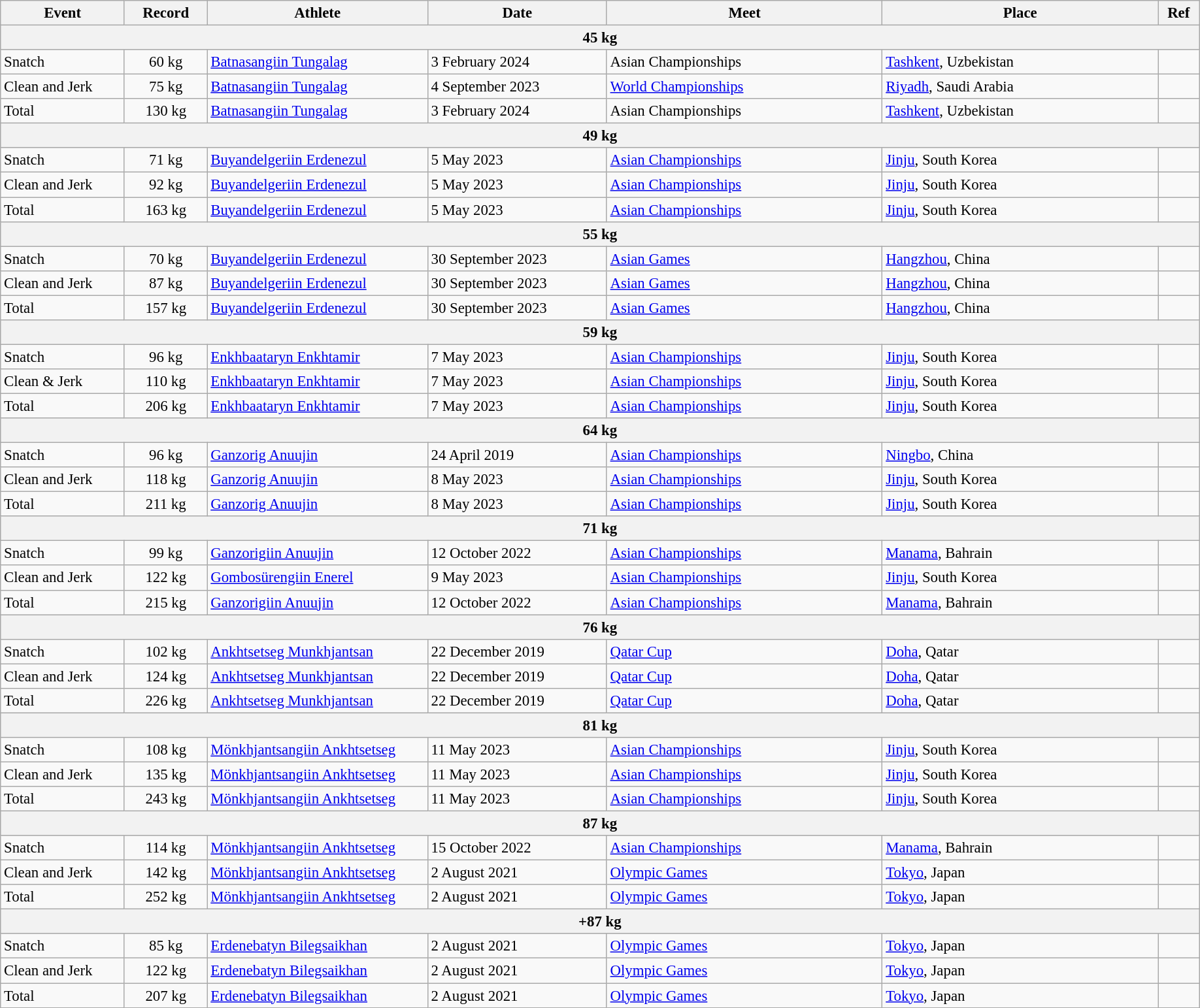<table class="wikitable" style="font-size:95%;">
<tr>
<th width=9%>Event</th>
<th width=6%>Record</th>
<th width=16%>Athlete</th>
<th width=13%>Date</th>
<th width=20%>Meet</th>
<th width=20%>Place</th>
<th width=3%>Ref</th>
</tr>
<tr bgcolor="#DDDDDD">
<th colspan="7">45 kg</th>
</tr>
<tr>
<td>Snatch</td>
<td align=center>60 kg</td>
<td><a href='#'>Batnasangiin Tungalag</a></td>
<td>3 February 2024</td>
<td>Asian Championships</td>
<td><a href='#'>Tashkent</a>, Uzbekistan</td>
<td></td>
</tr>
<tr>
<td>Clean and Jerk</td>
<td align="center">75 kg</td>
<td><a href='#'>Batnasangiin Tungalag</a></td>
<td>4 September 2023</td>
<td><a href='#'>World Championships</a></td>
<td><a href='#'>Riyadh</a>, Saudi Arabia</td>
<td></td>
</tr>
<tr>
<td>Total</td>
<td align=center>130 kg</td>
<td><a href='#'>Batnasangiin Tungalag</a></td>
<td>3 February 2024</td>
<td>Asian Championships</td>
<td><a href='#'>Tashkent</a>, Uzbekistan</td>
<td></td>
</tr>
<tr bgcolor="#DDDDDD">
<th colspan="7">49 kg</th>
</tr>
<tr>
<td>Snatch</td>
<td align="center">71 kg</td>
<td><a href='#'>Buyandelgeriin Erdenezul</a></td>
<td>5 May 2023</td>
<td><a href='#'>Asian Championships</a></td>
<td><a href='#'>Jinju</a>, South Korea</td>
<td></td>
</tr>
<tr>
<td>Clean and Jerk</td>
<td align="center">92 kg</td>
<td><a href='#'>Buyandelgeriin Erdenezul</a></td>
<td>5 May 2023</td>
<td><a href='#'>Asian Championships</a></td>
<td><a href='#'>Jinju</a>, South Korea</td>
<td></td>
</tr>
<tr>
<td>Total</td>
<td align="center">163 kg</td>
<td><a href='#'>Buyandelgeriin Erdenezul</a></td>
<td>5 May 2023</td>
<td><a href='#'>Asian Championships</a></td>
<td><a href='#'>Jinju</a>, South Korea</td>
<td></td>
</tr>
<tr bgcolor="#DDDDDD">
<th colspan="7">55 kg</th>
</tr>
<tr>
<td>Snatch</td>
<td align="center">70 kg</td>
<td><a href='#'>Buyandelgeriin Erdenezul</a></td>
<td>30 September 2023</td>
<td><a href='#'>Asian Games</a></td>
<td><a href='#'>Hangzhou</a>, China</td>
<td></td>
</tr>
<tr>
<td>Clean and Jerk</td>
<td align="center">87 kg</td>
<td><a href='#'>Buyandelgeriin Erdenezul</a></td>
<td>30 September 2023</td>
<td><a href='#'>Asian Games</a></td>
<td><a href='#'>Hangzhou</a>, China</td>
<td></td>
</tr>
<tr>
<td>Total</td>
<td align="center">157 kg</td>
<td><a href='#'>Buyandelgeriin Erdenezul</a></td>
<td>30 September 2023</td>
<td><a href='#'>Asian Games</a></td>
<td><a href='#'>Hangzhou</a>, China</td>
<td></td>
</tr>
<tr bgcolor="#DDDDDD">
<th colspan="7">59 kg</th>
</tr>
<tr>
<td>Snatch</td>
<td align="center">96 kg</td>
<td><a href='#'>Enkhbaataryn Enkhtamir</a></td>
<td>7 May 2023</td>
<td><a href='#'>Asian Championships</a></td>
<td><a href='#'>Jinju</a>, South Korea</td>
<td></td>
</tr>
<tr>
<td>Clean & Jerk</td>
<td align="center">110 kg</td>
<td><a href='#'>Enkhbaataryn Enkhtamir</a></td>
<td>7 May 2023</td>
<td><a href='#'>Asian Championships</a></td>
<td><a href='#'>Jinju</a>, South Korea</td>
<td></td>
</tr>
<tr>
<td>Total</td>
<td align="center">206 kg</td>
<td><a href='#'>Enkhbaataryn Enkhtamir</a></td>
<td>7 May 2023</td>
<td><a href='#'>Asian Championships</a></td>
<td><a href='#'>Jinju</a>, South Korea</td>
<td></td>
</tr>
<tr bgcolor="#DDDDDD">
<th colspan="7">64 kg</th>
</tr>
<tr>
<td>Snatch</td>
<td align="center">96 kg</td>
<td><a href='#'>Ganzorig Anuujin</a></td>
<td>24 April 2019</td>
<td><a href='#'>Asian Championships</a></td>
<td><a href='#'>Ningbo</a>, China</td>
<td></td>
</tr>
<tr>
<td>Clean and Jerk</td>
<td align="center">118 kg</td>
<td><a href='#'>Ganzorig Anuujin</a></td>
<td>8 May 2023</td>
<td><a href='#'>Asian Championships</a></td>
<td><a href='#'>Jinju</a>, South Korea</td>
<td></td>
</tr>
<tr>
<td>Total</td>
<td align="center">211 kg</td>
<td><a href='#'>Ganzorig Anuujin</a></td>
<td>8 May 2023</td>
<td><a href='#'>Asian Championships</a></td>
<td><a href='#'>Jinju</a>, South Korea</td>
<td></td>
</tr>
<tr bgcolor="#DDDDDD">
<th colspan="7">71 kg</th>
</tr>
<tr>
<td>Snatch</td>
<td align="center">99 kg</td>
<td><a href='#'>Ganzorigiin Anuujin</a></td>
<td>12 October 2022</td>
<td><a href='#'>Asian Championships</a></td>
<td><a href='#'>Manama</a>, Bahrain</td>
<td></td>
</tr>
<tr>
<td>Clean and Jerk</td>
<td align="center">122 kg</td>
<td><a href='#'>Gombosürengiin Enerel</a></td>
<td>9 May 2023</td>
<td><a href='#'>Asian Championships</a></td>
<td><a href='#'>Jinju</a>, South Korea</td>
<td></td>
</tr>
<tr>
<td>Total</td>
<td align="center">215 kg</td>
<td><a href='#'>Ganzorigiin Anuujin</a></td>
<td>12 October 2022</td>
<td><a href='#'>Asian Championships</a></td>
<td><a href='#'>Manama</a>, Bahrain</td>
<td></td>
</tr>
<tr bgcolor="#DDDDDD">
<th colspan="7">76 kg</th>
</tr>
<tr>
<td>Snatch</td>
<td align="center">102 kg</td>
<td><a href='#'>Ankhtsetseg Munkhjantsan</a></td>
<td>22 December 2019</td>
<td><a href='#'>Qatar Cup</a></td>
<td><a href='#'>Doha</a>, Qatar</td>
<td></td>
</tr>
<tr>
<td>Clean and Jerk</td>
<td align="center">124 kg</td>
<td><a href='#'>Ankhtsetseg Munkhjantsan</a></td>
<td>22 December 2019</td>
<td><a href='#'>Qatar Cup</a></td>
<td><a href='#'>Doha</a>, Qatar</td>
<td></td>
</tr>
<tr>
<td>Total</td>
<td align="center">226 kg</td>
<td><a href='#'>Ankhtsetseg Munkhjantsan</a></td>
<td>22 December 2019</td>
<td><a href='#'>Qatar Cup</a></td>
<td><a href='#'>Doha</a>, Qatar</td>
<td></td>
</tr>
<tr bgcolor="#DDDDDD">
<th colspan="7">81 kg</th>
</tr>
<tr>
<td>Snatch</td>
<td align="center">108 kg</td>
<td><a href='#'>Mönkhjantsangiin Ankhtsetseg</a></td>
<td>11 May 2023</td>
<td><a href='#'>Asian Championships</a></td>
<td><a href='#'>Jinju</a>, South Korea</td>
<td></td>
</tr>
<tr>
<td>Clean and Jerk</td>
<td align="center">135 kg</td>
<td><a href='#'>Mönkhjantsangiin Ankhtsetseg</a></td>
<td>11 May 2023</td>
<td><a href='#'>Asian Championships</a></td>
<td><a href='#'>Jinju</a>, South Korea</td>
<td></td>
</tr>
<tr>
<td>Total</td>
<td align="center">243 kg</td>
<td><a href='#'>Mönkhjantsangiin Ankhtsetseg</a></td>
<td>11 May 2023</td>
<td><a href='#'>Asian Championships</a></td>
<td><a href='#'>Jinju</a>, South Korea</td>
<td></td>
</tr>
<tr bgcolor="#DDDDDD">
<th colspan="7">87 kg</th>
</tr>
<tr>
<td>Snatch</td>
<td align="center">114 kg</td>
<td><a href='#'>Mönkhjantsangiin Ankhtsetseg</a></td>
<td>15 October 2022</td>
<td><a href='#'>Asian Championships</a></td>
<td><a href='#'>Manama</a>, Bahrain</td>
<td></td>
</tr>
<tr>
<td>Clean and Jerk</td>
<td align="center">142 kg</td>
<td><a href='#'>Mönkhjantsangiin Ankhtsetseg</a></td>
<td>2 August 2021</td>
<td><a href='#'>Olympic Games</a></td>
<td><a href='#'>Tokyo</a>, Japan</td>
<td></td>
</tr>
<tr>
<td>Total</td>
<td align="center">252 kg</td>
<td><a href='#'>Mönkhjantsangiin Ankhtsetseg</a></td>
<td>2 August 2021</td>
<td><a href='#'>Olympic Games</a></td>
<td><a href='#'>Tokyo</a>, Japan</td>
<td></td>
</tr>
<tr bgcolor="#DDDDDD">
<th colspan="7">+87 kg</th>
</tr>
<tr>
<td>Snatch</td>
<td align="center">85 kg</td>
<td><a href='#'>Erdenebatyn Bilegsaikhan</a></td>
<td>2 August 2021</td>
<td><a href='#'>Olympic Games</a></td>
<td><a href='#'>Tokyo</a>, Japan</td>
<td></td>
</tr>
<tr>
<td>Clean and Jerk</td>
<td align="center">122 kg</td>
<td><a href='#'>Erdenebatyn Bilegsaikhan</a></td>
<td>2 August 2021</td>
<td><a href='#'>Olympic Games</a></td>
<td><a href='#'>Tokyo</a>, Japan</td>
<td></td>
</tr>
<tr>
<td>Total</td>
<td align="center">207 kg</td>
<td><a href='#'>Erdenebatyn Bilegsaikhan</a></td>
<td>2 August 2021</td>
<td><a href='#'>Olympic Games</a></td>
<td><a href='#'>Tokyo</a>, Japan</td>
<td></td>
</tr>
</table>
